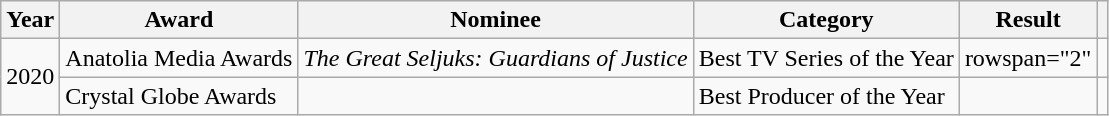<table class="wikitable">
<tr>
<th>Year</th>
<th>Award</th>
<th>Nominee</th>
<th>Category</th>
<th>Result</th>
<th></th>
</tr>
<tr>
<td rowspan="2">2020</td>
<td>Anatolia Media Awards</td>
<td><em>The Great Seljuks: Guardians of Justice</em></td>
<td>Best TV Series of the Year</td>
<td>rowspan="2" </td>
<td style="text-align: center;"></td>
</tr>
<tr>
<td>Crystal Globe Awards</td>
<td></td>
<td>Best Producer of the Year</td>
<td style="text-align: center;"></td>
</tr>
</table>
